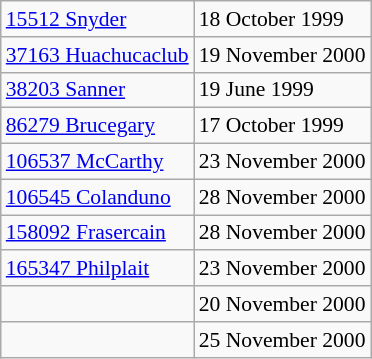<table class="wikitable floatright" style="font-size: 0.9em;">
<tr>
<td><a href='#'>15512 Snyder</a></td>
<td>18 October 1999</td>
</tr>
<tr>
<td><a href='#'>37163 Huachucaclub</a></td>
<td>19 November 2000</td>
</tr>
<tr>
<td><a href='#'>38203 Sanner</a></td>
<td>19 June 1999</td>
</tr>
<tr>
<td><a href='#'>86279 Brucegary</a></td>
<td>17 October 1999</td>
</tr>
<tr>
<td><a href='#'>106537 McCarthy</a></td>
<td>23 November 2000</td>
</tr>
<tr>
<td><a href='#'>106545 Colanduno</a></td>
<td>28 November 2000</td>
</tr>
<tr>
<td><a href='#'>158092 Frasercain</a></td>
<td>28 November 2000</td>
</tr>
<tr>
<td><a href='#'>165347 Philplait</a></td>
<td>23 November 2000</td>
</tr>
<tr>
<td></td>
<td>20 November 2000</td>
</tr>
<tr>
<td></td>
<td>25 November 2000</td>
</tr>
</table>
